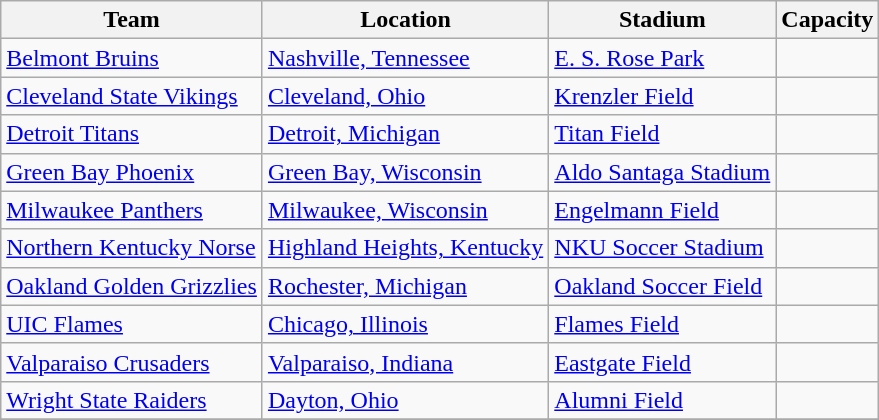<table class="wikitable sortable" style="text-align: left;">
<tr>
<th>Team</th>
<th>Location</th>
<th>Stadium</th>
<th>Capacity</th>
</tr>
<tr>
<td><a href='#'>Belmont Bruins</a></td>
<td><a href='#'>Nashville, Tennessee</a></td>
<td><a href='#'>E. S. Rose Park</a></td>
<td align="center"></td>
</tr>
<tr>
<td><a href='#'>Cleveland State Vikings</a></td>
<td><a href='#'>Cleveland, Ohio</a></td>
<td><a href='#'>Krenzler Field</a></td>
<td align="center"></td>
</tr>
<tr>
<td><a href='#'>Detroit Titans</a></td>
<td><a href='#'>Detroit, Michigan</a></td>
<td><a href='#'>Titan Field</a></td>
<td align="center"></td>
</tr>
<tr>
<td><a href='#'>Green Bay Phoenix</a></td>
<td><a href='#'>Green Bay, Wisconsin</a></td>
<td><a href='#'>Aldo Santaga Stadium</a></td>
<td align="center"></td>
</tr>
<tr>
<td><a href='#'>Milwaukee Panthers</a></td>
<td><a href='#'>Milwaukee, Wisconsin</a></td>
<td><a href='#'>Engelmann Field</a></td>
<td align="center"></td>
</tr>
<tr>
<td><a href='#'>Northern Kentucky Norse</a></td>
<td><a href='#'>Highland Heights, Kentucky</a></td>
<td><a href='#'>NKU Soccer Stadium</a></td>
<td align="center"></td>
</tr>
<tr>
<td><a href='#'>Oakland Golden Grizzlies</a></td>
<td><a href='#'>Rochester, Michigan</a></td>
<td><a href='#'>Oakland Soccer Field</a></td>
<td align="center"></td>
</tr>
<tr>
<td><a href='#'>UIC Flames</a></td>
<td><a href='#'>Chicago, Illinois</a></td>
<td><a href='#'>Flames Field</a></td>
<td align="center"></td>
</tr>
<tr>
<td><a href='#'>Valparaiso Crusaders</a></td>
<td><a href='#'>Valparaiso, Indiana</a></td>
<td><a href='#'>Eastgate Field</a></td>
<td align="center"></td>
</tr>
<tr>
<td><a href='#'>Wright State Raiders</a></td>
<td><a href='#'>Dayton, Ohio</a></td>
<td><a href='#'>Alumni Field</a></td>
<td align="center"></td>
</tr>
<tr>
</tr>
</table>
